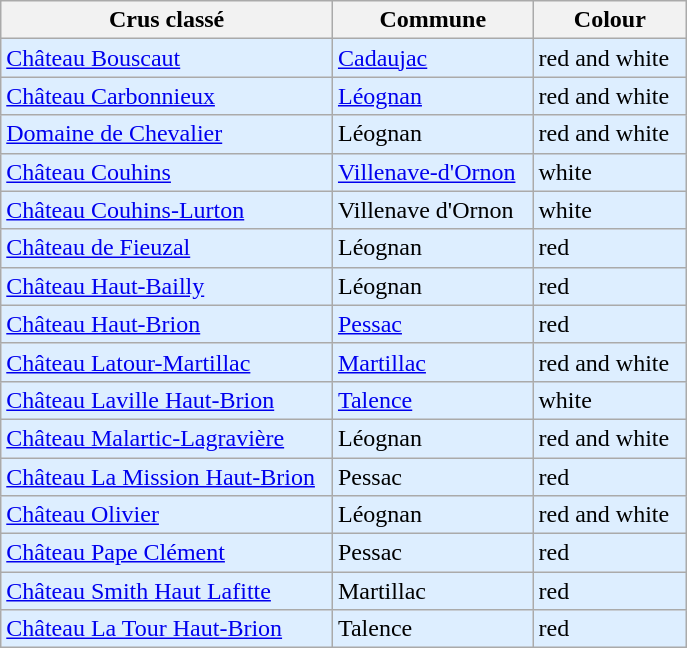<table class="wikitable sortable">
<tr>
<th>Crus classé</th>
<th>Commune</th>
<th>Colour</th>
</tr>
<tr ---- bgcolor="#DDEEFF">
<td><a href='#'>Château Bouscaut</a></td>
<td><a href='#'>Cadaujac</a></td>
<td>red and white  </td>
</tr>
<tr ---- bgcolor="#DDEEFF">
<td><a href='#'>Château Carbonnieux</a></td>
<td><a href='#'>Léognan</a></td>
<td>red and white</td>
</tr>
<tr ---- bgcolor="#DDEEFF">
<td><a href='#'>Domaine de Chevalier</a></td>
<td>Léognan</td>
<td>red and white</td>
</tr>
<tr ---- bgcolor="#DDEEFF">
<td><a href='#'>Château Couhins</a></td>
<td><a href='#'>Villenave-d'Ornon</a>  </td>
<td>white</td>
</tr>
<tr ---- bgcolor="#DDEEFF">
<td><a href='#'>Château Couhins-Lurton</a></td>
<td>Villenave d'Ornon</td>
<td>white</td>
</tr>
<tr ---- bgcolor="#DDEEFF">
<td><a href='#'>Château de Fieuzal</a></td>
<td>Léognan</td>
<td>red</td>
</tr>
<tr ---- bgcolor="#DDEEFF">
<td><a href='#'>Château Haut-Bailly</a></td>
<td>Léognan</td>
<td>red</td>
</tr>
<tr ---- bgcolor="#DDEEFF">
<td><a href='#'>Château Haut-Brion</a><small></small></td>
<td><a href='#'>Pessac</a></td>
<td>red</td>
</tr>
<tr ---- bgcolor="#DDEEFF">
<td><a href='#'>Château Latour-Martillac</a></td>
<td><a href='#'>Martillac</a></td>
<td>red and white</td>
</tr>
<tr ---- bgcolor="#DDEEFF">
<td><a href='#'>Château Laville Haut-Brion</a></td>
<td><a href='#'>Talence</a></td>
<td>white</td>
</tr>
<tr ---- bgcolor="#DDEEFF">
<td><a href='#'>Château Malartic-Lagravière</a></td>
<td>Léognan</td>
<td>red and white</td>
</tr>
<tr ---- bgcolor="#DDEEFF">
<td><a href='#'>Château La Mission Haut-Brion</a>  </td>
<td>Pessac</td>
<td>red</td>
</tr>
<tr ---- bgcolor="#DDEEFF">
<td><a href='#'>Château Olivier</a></td>
<td>Léognan</td>
<td>red and white</td>
</tr>
<tr ---- bgcolor="#DDEEFF">
<td><a href='#'>Château Pape Clément</a></td>
<td>Pessac</td>
<td>red</td>
</tr>
<tr ---- bgcolor="#DDEEFF">
<td><a href='#'>Château Smith Haut Lafitte</a></td>
<td>Martillac</td>
<td>red</td>
</tr>
<tr ---- bgcolor="#DDEEFF">
<td><a href='#'>Château La Tour Haut-Brion</a><small></small></td>
<td>Talence</td>
<td>red</td>
</tr>
</table>
